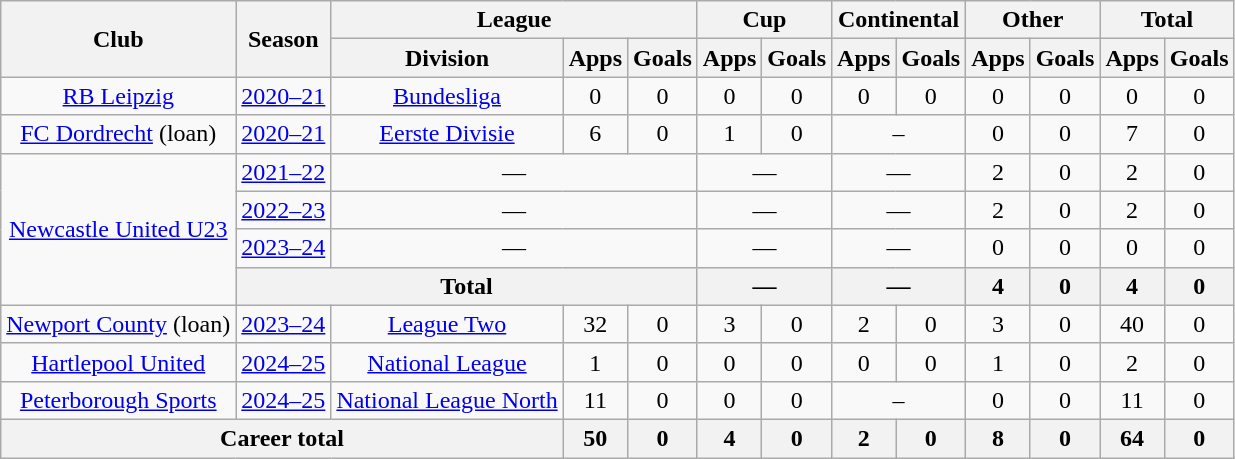<table class="wikitable" style="text-align: center">
<tr>
<th rowspan="2">Club</th>
<th rowspan="2">Season</th>
<th colspan="3">League</th>
<th colspan="2">Cup</th>
<th colspan="2">Continental</th>
<th colspan="2">Other</th>
<th colspan="2">Total</th>
</tr>
<tr>
<th>Division</th>
<th>Apps</th>
<th>Goals</th>
<th>Apps</th>
<th>Goals</th>
<th>Apps</th>
<th>Goals</th>
<th>Apps</th>
<th>Goals</th>
<th>Apps</th>
<th>Goals</th>
</tr>
<tr>
<td><a href='#'>RB Leipzig</a></td>
<td><a href='#'>2020–21</a></td>
<td><a href='#'>Bundesliga</a></td>
<td>0</td>
<td>0</td>
<td>0</td>
<td>0</td>
<td>0</td>
<td>0</td>
<td>0</td>
<td>0</td>
<td>0</td>
<td>0</td>
</tr>
<tr>
<td><a href='#'>FC Dordrecht</a> (loan)</td>
<td><a href='#'>2020–21</a></td>
<td><a href='#'>Eerste Divisie</a></td>
<td>6</td>
<td>0</td>
<td>1</td>
<td>0</td>
<td colspan="2">–</td>
<td>0</td>
<td>0</td>
<td>7</td>
<td>0</td>
</tr>
<tr>
<td rowspan="4"><a href='#'>Newcastle United U23</a></td>
<td><a href='#'>2021–22</a></td>
<td colspan="3">—</td>
<td colspan="2">—</td>
<td colspan="2">—</td>
<td>2</td>
<td>0</td>
<td>2</td>
<td>0</td>
</tr>
<tr>
<td><a href='#'>2022–23</a></td>
<td colspan="3">—</td>
<td colspan="2">—</td>
<td colspan="2">—</td>
<td>2</td>
<td>0</td>
<td>2</td>
<td>0</td>
</tr>
<tr>
<td><a href='#'>2023–24</a></td>
<td colspan="3">—</td>
<td colspan="2">—</td>
<td colspan="2">—</td>
<td>0</td>
<td>0</td>
<td>0</td>
<td>0</td>
</tr>
<tr>
<th colspan="4">Total</th>
<th colspan="2">—</th>
<th colspan="2">—</th>
<th>4</th>
<th>0</th>
<th>4</th>
<th>0</th>
</tr>
<tr>
<td><a href='#'>Newport County</a> (loan)</td>
<td><a href='#'>2023–24</a></td>
<td><a href='#'>League Two</a></td>
<td>32</td>
<td>0</td>
<td>3</td>
<td>0</td>
<td>2</td>
<td>0</td>
<td>3</td>
<td>0</td>
<td>40</td>
<td>0</td>
</tr>
<tr>
<td><a href='#'>Hartlepool United</a></td>
<td><a href='#'>2024–25</a></td>
<td><a href='#'>National League</a></td>
<td>1</td>
<td>0</td>
<td>0</td>
<td>0</td>
<td>0</td>
<td>0</td>
<td>1</td>
<td>0</td>
<td>2</td>
<td>0</td>
</tr>
<tr>
<td><a href='#'>Peterborough Sports</a></td>
<td><a href='#'>2024–25</a></td>
<td><a href='#'>National League North</a></td>
<td>11</td>
<td>0</td>
<td>0</td>
<td>0</td>
<td colspan="2">–</td>
<td>0</td>
<td>0</td>
<td>11</td>
<td>0</td>
</tr>
<tr>
<th colspan="3">Career total</th>
<th>50</th>
<th>0</th>
<th>4</th>
<th>0</th>
<th>2</th>
<th>0</th>
<th>8</th>
<th>0</th>
<th>64</th>
<th>0</th>
</tr>
</table>
